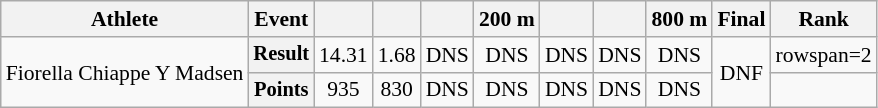<table class="wikitable" style="font-size:90%;">
<tr>
<th>Athlete</th>
<th>Event</th>
<th></th>
<th></th>
<th></th>
<th>200 m</th>
<th></th>
<th></th>
<th>800 m</th>
<th>Final</th>
<th>Rank</th>
</tr>
<tr align=center>
<td rowspan="2" style="text-align:left;">Fiorella Chiappe Y Madsen</td>
<th style="font-size:95%">Result</th>
<td>14.31</td>
<td>1.68</td>
<td>DNS</td>
<td>DNS</td>
<td>DNS</td>
<td>DNS</td>
<td>DNS</td>
<td rowspan=2>DNF</td>
<td>rowspan=2 </td>
</tr>
<tr align=center>
<th style="font-size:95%">Points</th>
<td>935</td>
<td>830</td>
<td>DNS</td>
<td>DNS</td>
<td>DNS</td>
<td>DNS</td>
<td>DNS</td>
</tr>
</table>
